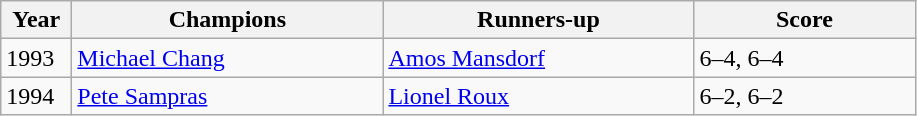<table class="wikitable">
<tr>
<th style="width:40px">Year</th>
<th style="width:200px">Champions</th>
<th style="width:200px">Runners-up</th>
<th style="width:140px" class="unsortable">Score</th>
</tr>
<tr>
<td>1993</td>
<td> <a href='#'>Michael Chang</a></td>
<td> <a href='#'>Amos Mansdorf</a></td>
<td>6–4, 6–4</td>
</tr>
<tr>
<td>1994</td>
<td> <a href='#'>Pete Sampras</a></td>
<td> <a href='#'>Lionel Roux</a></td>
<td>6–2, 6–2</td>
</tr>
</table>
